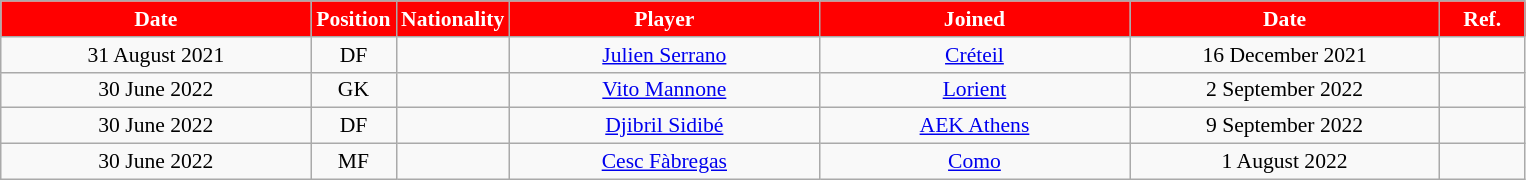<table class="wikitable"  style="text-align:center; font-size:90%; ">
<tr>
<th style="background:#ff0000; color:white; width:200px;">Date</th>
<th style="background:#ff0000; color:white; width:50px;">Position</th>
<th style="background:#ff0000; color:white; width:50px;">Nationality</th>
<th style="background:#ff0000; color:white; width:200px;">Player</th>
<th style="background:#ff0000; color:white; width:200px;">Joined</th>
<th style="background:#ff0000; color:white; width:200px;">Date</th>
<th style="background:#ff0000; color:white; width:50px;">Ref.</th>
</tr>
<tr>
<td>31 August 2021</td>
<td>DF</td>
<td></td>
<td><a href='#'>Julien Serrano</a></td>
<td><a href='#'>Créteil</a></td>
<td>16 December 2021</td>
<td></td>
</tr>
<tr>
<td>30 June 2022</td>
<td>GK</td>
<td></td>
<td><a href='#'>Vito Mannone</a></td>
<td><a href='#'>Lorient</a></td>
<td>2 September 2022</td>
<td></td>
</tr>
<tr>
<td>30 June 2022</td>
<td>DF</td>
<td></td>
<td><a href='#'>Djibril Sidibé</a></td>
<td><a href='#'>AEK Athens</a></td>
<td>9 September 2022</td>
<td></td>
</tr>
<tr>
<td>30 June 2022</td>
<td>MF</td>
<td></td>
<td><a href='#'>Cesc Fàbregas</a></td>
<td><a href='#'>Como</a></td>
<td>1 August 2022</td>
<td></td>
</tr>
</table>
